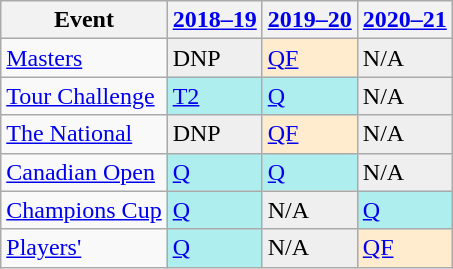<table class="wikitable" border="1">
<tr>
<th>Event</th>
<th><a href='#'>2018–19</a></th>
<th><a href='#'>2019–20</a></th>
<th><a href='#'>2020–21</a></th>
</tr>
<tr>
<td><a href='#'>Masters</a></td>
<td style="background:#EFEFEF;">DNP</td>
<td style="background:#ffebcd;"><a href='#'>QF</a></td>
<td style="background:#EFEFEF;">N/A</td>
</tr>
<tr>
<td><a href='#'>Tour Challenge</a></td>
<td style="background:#afeeee;"><a href='#'>T2</a></td>
<td style="background:#afeeee;"><a href='#'>Q</a></td>
<td style="background:#EFEFEF;">N/A</td>
</tr>
<tr>
<td><a href='#'>The National</a></td>
<td style="background:#EFEFEF;">DNP</td>
<td style="background:#ffebcd;"><a href='#'>QF</a></td>
<td style="background:#EFEFEF;">N/A</td>
</tr>
<tr>
<td><a href='#'>Canadian Open</a></td>
<td style="background:#afeeee;"><a href='#'>Q</a></td>
<td style="background:#afeeee;"><a href='#'>Q</a></td>
<td style="background:#EFEFEF;">N/A</td>
</tr>
<tr>
<td><a href='#'>Champions Cup</a></td>
<td style="background:#afeeee;"><a href='#'>Q</a></td>
<td style="background:#EFEFEF;">N/A</td>
<td style="background:#afeeee;"><a href='#'>Q</a></td>
</tr>
<tr>
<td><a href='#'>Players'</a></td>
<td style="background:#afeeee;"><a href='#'>Q</a></td>
<td style="background:#EFEFEF;">N/A</td>
<td style="background:#ffebcd;"><a href='#'>QF</a></td>
</tr>
</table>
